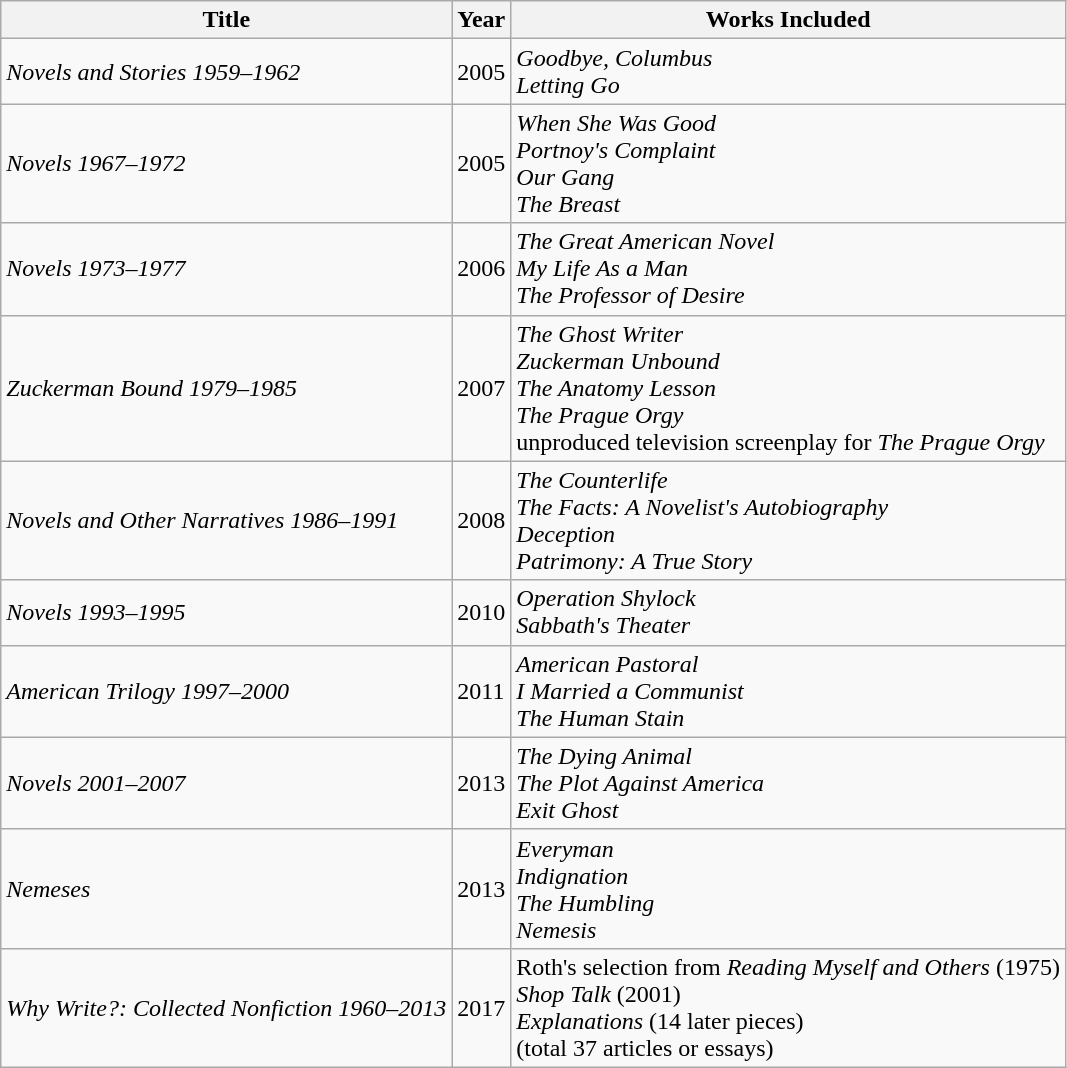<table class="wikitable sortable">
<tr>
<th>Title</th>
<th>Year</th>
<th>Works Included</th>
</tr>
<tr>
<td><em>Novels and Stories 1959–1962</em></td>
<td>2005</td>
<td><em>Goodbye, Columbus</em><br><em>Letting Go</em></td>
</tr>
<tr>
<td><em>Novels 1967–1972</em></td>
<td>2005</td>
<td><em>When She Was Good</em><br><em>Portnoy's Complaint</em><br><em>Our Gang</em><br><em>The Breast</em></td>
</tr>
<tr>
<td><em>Novels 1973–1977</em></td>
<td>2006</td>
<td><em>The Great American Novel</em><br><em>My Life As a Man</em><br><em>The Professor of Desire</em></td>
</tr>
<tr>
<td><em>Zuckerman Bound 1979–1985</em></td>
<td>2007</td>
<td><em>The Ghost Writer</em><br><em>Zuckerman Unbound</em><br><em>The Anatomy Lesson</em><br><em>The Prague Orgy</em><br>unproduced television screenplay for <em>The Prague Orgy</em></td>
</tr>
<tr>
<td><em>Novels and Other Narratives 1986–1991</em></td>
<td>2008</td>
<td><em>The Counterlife</em><br><em>The Facts: A Novelist's Autobiography</em><br><em>Deception</em><br><em>Patrimony: A True Story</em></td>
</tr>
<tr>
<td><em>Novels 1993–1995</em></td>
<td>2010</td>
<td><em>Operation Shylock</em><br><em>Sabbath's Theater</em></td>
</tr>
<tr>
<td><em>American Trilogy 1997–2000</em></td>
<td>2011</td>
<td><em>American Pastoral</em><br><em>I Married a Communist</em><br><em>The Human Stain</em></td>
</tr>
<tr>
<td><em>Novels 2001–2007</em></td>
<td>2013</td>
<td><em>The Dying Animal</em><br><em>The Plot Against America</em><br><em>Exit Ghost</em></td>
</tr>
<tr>
<td><em>Nemeses</em></td>
<td>2013</td>
<td><em>Everyman</em><br><em>Indignation</em><br><em>The Humbling</em><br><em>Nemesis</em></td>
</tr>
<tr>
<td><em>Why Write?: Collected Nonfiction 1960–2013</em></td>
<td>2017</td>
<td>Roth's selection from <em>Reading Myself and Others</em> (1975)<br><em>Shop Talk</em> (2001)<br><em>Explanations</em> (14 later pieces)<br>(total 37 articles or essays)</td>
</tr>
</table>
